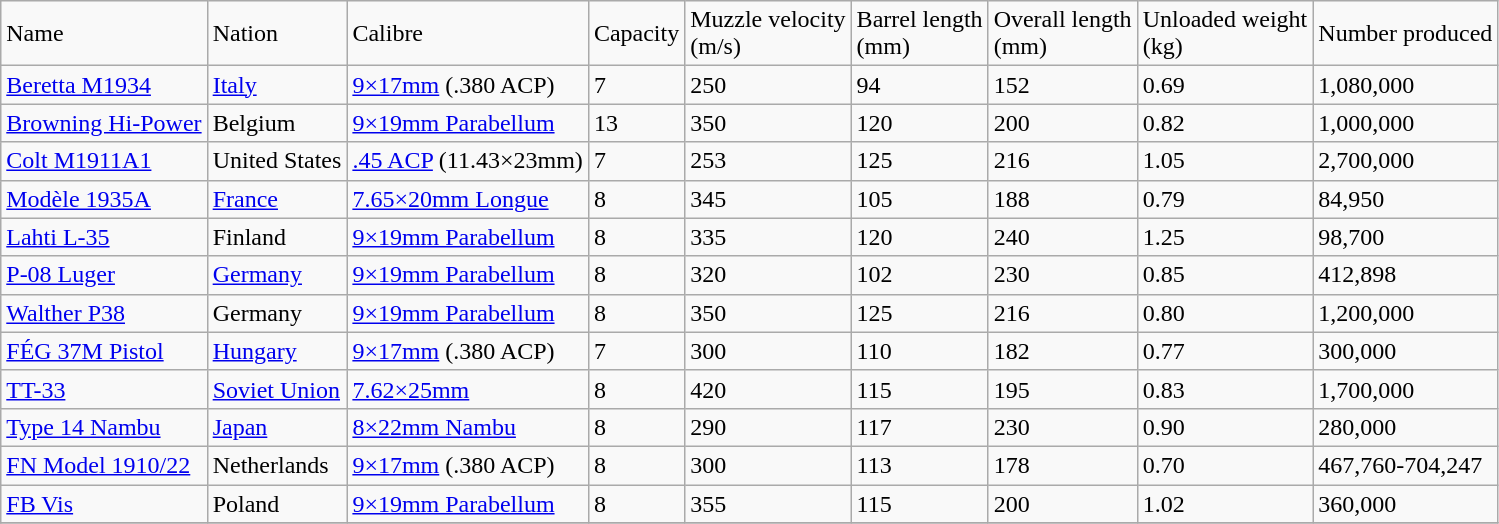<table class="wikitable">
<tr>
<td>Name</td>
<td>Nation</td>
<td>Calibre</td>
<td>Capacity</td>
<td>Muzzle velocity<br>(m/s)</td>
<td>Barrel length<br>(mm)</td>
<td>Overall length<br>(mm)</td>
<td>Unloaded weight<br>(kg)</td>
<td>Number produced</td>
</tr>
<tr>
<td><a href='#'>Beretta M1934</a></td>
<td><a href='#'>Italy</a></td>
<td><a href='#'>9×17mm</a> (.380 ACP)</td>
<td>7</td>
<td>250</td>
<td>94</td>
<td>152</td>
<td>0.69</td>
<td>1,080,000</td>
</tr>
<tr>
<td><a href='#'>Browning Hi-Power</a></td>
<td>Belgium</td>
<td><a href='#'>9×19mm Parabellum</a></td>
<td>13</td>
<td>350</td>
<td>120</td>
<td>200</td>
<td>0.82</td>
<td>1,000,000</td>
</tr>
<tr>
<td><a href='#'>Colt M1911A1</a></td>
<td>United States</td>
<td><a href='#'>.45 ACP</a> (11.43×23mm)</td>
<td>7</td>
<td>253</td>
<td>125</td>
<td>216</td>
<td>1.05</td>
<td>2,700,000</td>
</tr>
<tr>
<td><a href='#'>Modèle 1935A</a></td>
<td><a href='#'>France</a></td>
<td><a href='#'>7.65×20mm Longue</a></td>
<td>8</td>
<td>345</td>
<td>105</td>
<td>188</td>
<td>0.79</td>
<td>84,950</td>
</tr>
<tr>
<td><a href='#'>Lahti L-35</a></td>
<td>Finland</td>
<td><a href='#'>9×19mm Parabellum</a></td>
<td>8</td>
<td>335</td>
<td>120</td>
<td>240</td>
<td>1.25</td>
<td>98,700</td>
</tr>
<tr>
<td><a href='#'>P-08 Luger</a></td>
<td><a href='#'>Germany</a></td>
<td><a href='#'>9×19mm Parabellum</a></td>
<td>8</td>
<td>320</td>
<td>102</td>
<td>230</td>
<td>0.85</td>
<td>412,898</td>
</tr>
<tr>
<td><a href='#'>Walther P38</a></td>
<td>Germany</td>
<td><a href='#'>9×19mm Parabellum</a></td>
<td>8</td>
<td>350</td>
<td>125</td>
<td>216</td>
<td>0.80</td>
<td>1,200,000</td>
</tr>
<tr>
<td><a href='#'>FÉG 37M Pistol</a></td>
<td><a href='#'>Hungary</a></td>
<td><a href='#'>9×17mm</a> (.380 ACP)</td>
<td>7</td>
<td>300</td>
<td>110</td>
<td>182</td>
<td>0.77</td>
<td>300,000</td>
</tr>
<tr>
<td><a href='#'>TT-33</a></td>
<td><a href='#'>Soviet Union</a></td>
<td><a href='#'>7.62×25mm</a></td>
<td>8</td>
<td>420</td>
<td>115</td>
<td>195</td>
<td>0.83</td>
<td>1,700,000</td>
</tr>
<tr>
<td><a href='#'>Type 14 Nambu</a></td>
<td><a href='#'>Japan</a></td>
<td><a href='#'>8×22mm Nambu</a></td>
<td>8</td>
<td>290</td>
<td>117</td>
<td>230</td>
<td>0.90</td>
<td>280,000</td>
</tr>
<tr>
<td><a href='#'>FN Model 1910/22</a></td>
<td>Netherlands</td>
<td><a href='#'>9×17mm</a> (.380 ACP)</td>
<td>8</td>
<td>300</td>
<td>113</td>
<td>178</td>
<td>0.70</td>
<td>467,760-704,247</td>
</tr>
<tr>
<td><a href='#'>FB Vis</a></td>
<td>Poland</td>
<td><a href='#'>9×19mm Parabellum</a></td>
<td>8</td>
<td>355</td>
<td>115</td>
<td>200</td>
<td>1.02</td>
<td>360,000</td>
</tr>
<tr>
</tr>
</table>
